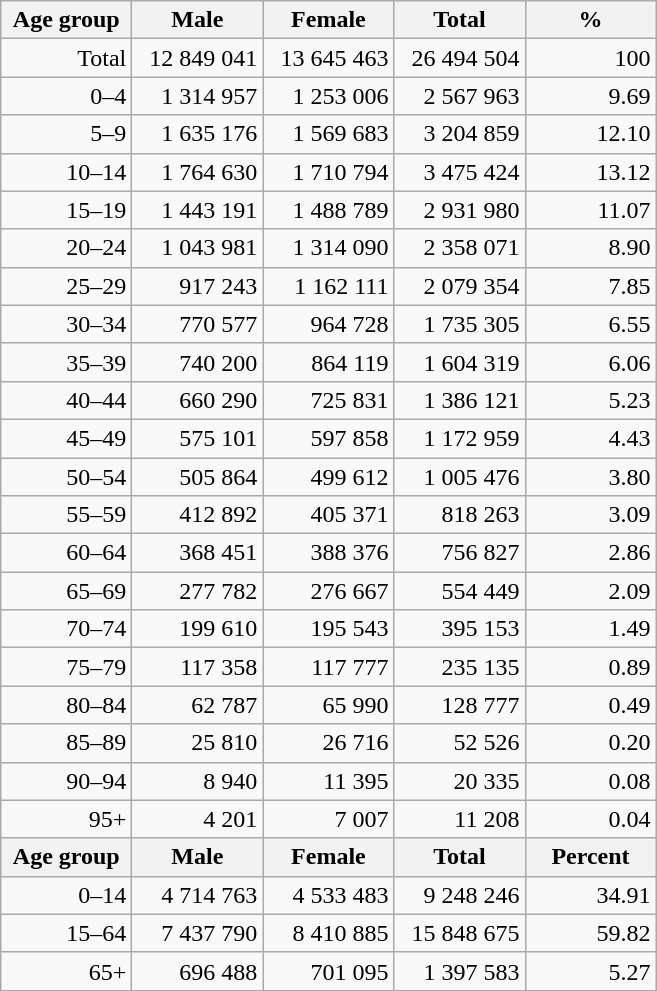<table class="wikitable">
<tr>
<th width="80">Age group</th>
<th width="80">Male</th>
<th width="80">Female</th>
<th width="80">Total</th>
<th width="80">%</th>
</tr>
<tr>
<td align="right">Total</td>
<td align="right">12 849 041</td>
<td align="right">13 645 463</td>
<td align="right">26 494 504</td>
<td align="right">100</td>
</tr>
<tr>
<td align="right">0–4</td>
<td align="right">1 314 957</td>
<td align="right">1 253 006</td>
<td align="right">2 567 963</td>
<td align="right">9.69</td>
</tr>
<tr>
<td align="right">5–9</td>
<td align="right">1 635 176</td>
<td align="right">1 569 683</td>
<td align="right">3 204 859</td>
<td align="right">12.10</td>
</tr>
<tr>
<td align="right">10–14</td>
<td align="right">1 764 630</td>
<td align="right">1 710 794</td>
<td align="right">3 475 424</td>
<td align="right">13.12</td>
</tr>
<tr>
<td align="right">15–19</td>
<td align="right">1 443 191</td>
<td align="right">1 488 789</td>
<td align="right">2 931 980</td>
<td align="right">11.07</td>
</tr>
<tr>
<td align="right">20–24</td>
<td align="right">1 043 981</td>
<td align="right">1 314 090</td>
<td align="right">2 358 071</td>
<td align="right">8.90</td>
</tr>
<tr>
<td align="right">25–29</td>
<td align="right">917 243</td>
<td align="right">1 162 111</td>
<td align="right">2 079 354</td>
<td align="right">7.85</td>
</tr>
<tr>
<td align="right">30–34</td>
<td align="right">770 577</td>
<td align="right">964 728</td>
<td align="right">1 735 305</td>
<td align="right">6.55</td>
</tr>
<tr>
<td align="right">35–39</td>
<td align="right">740 200</td>
<td align="right">864 119</td>
<td align="right">1 604 319</td>
<td align="right">6.06</td>
</tr>
<tr>
<td align="right">40–44</td>
<td align="right">660 290</td>
<td align="right">725 831</td>
<td align="right">1 386 121</td>
<td align="right">5.23</td>
</tr>
<tr>
<td align="right">45–49</td>
<td align="right">575 101</td>
<td align="right">597 858</td>
<td align="right">1 172 959</td>
<td align="right">4.43</td>
</tr>
<tr>
<td align="right">50–54</td>
<td align="right">505 864</td>
<td align="right">499 612</td>
<td align="right">1 005 476</td>
<td align="right">3.80</td>
</tr>
<tr>
<td align="right">55–59</td>
<td align="right">412 892</td>
<td align="right">405 371</td>
<td align="right">818 263</td>
<td align="right">3.09</td>
</tr>
<tr>
<td align="right">60–64</td>
<td align="right">368 451</td>
<td align="right">388 376</td>
<td align="right">756 827</td>
<td align="right">2.86</td>
</tr>
<tr>
<td align="right">65–69</td>
<td align="right">277 782</td>
<td align="right">276 667</td>
<td align="right">554 449</td>
<td align="right">2.09</td>
</tr>
<tr>
<td align="right">70–74</td>
<td align="right">199 610</td>
<td align="right">195 543</td>
<td align="right">395 153</td>
<td align="right">1.49</td>
</tr>
<tr>
<td align="right">75–79</td>
<td align="right">117 358</td>
<td align="right">117 777</td>
<td align="right">235 135</td>
<td align="right">0.89</td>
</tr>
<tr>
<td align="right">80–84</td>
<td align="right">62 787</td>
<td align="right">65 990</td>
<td align="right">128 777</td>
<td align="right">0.49</td>
</tr>
<tr>
<td align="right">85–89</td>
<td align="right">25 810</td>
<td align="right">26 716</td>
<td align="right">52 526</td>
<td align="right">0.20</td>
</tr>
<tr>
<td align="right">90–94</td>
<td align="right">8 940</td>
<td align="right">11 395</td>
<td align="right">20 335</td>
<td align="right">0.08</td>
</tr>
<tr>
<td align="right">95+</td>
<td align="right">4 201</td>
<td align="right">7 007</td>
<td align="right">11 208</td>
<td align="right">0.04</td>
</tr>
<tr>
<th width="50">Age group</th>
<th width="80">Male</th>
<th width="80">Female</th>
<th width="80">Total</th>
<th width="50">Percent</th>
</tr>
<tr>
<td align="right">0–14</td>
<td align="right">4 714 763</td>
<td align="right">4 533 483</td>
<td align="right">9 248 246</td>
<td align="right">34.91</td>
</tr>
<tr>
<td align="right">15–64</td>
<td align="right">7 437 790</td>
<td align="right">8 410 885</td>
<td align="right">15 848 675</td>
<td align="right">59.82</td>
</tr>
<tr>
<td align="right">65+</td>
<td align="right">696 488</td>
<td align="right">701 095</td>
<td align="right">1 397 583</td>
<td align="right">5.27</td>
</tr>
<tr>
</tr>
</table>
